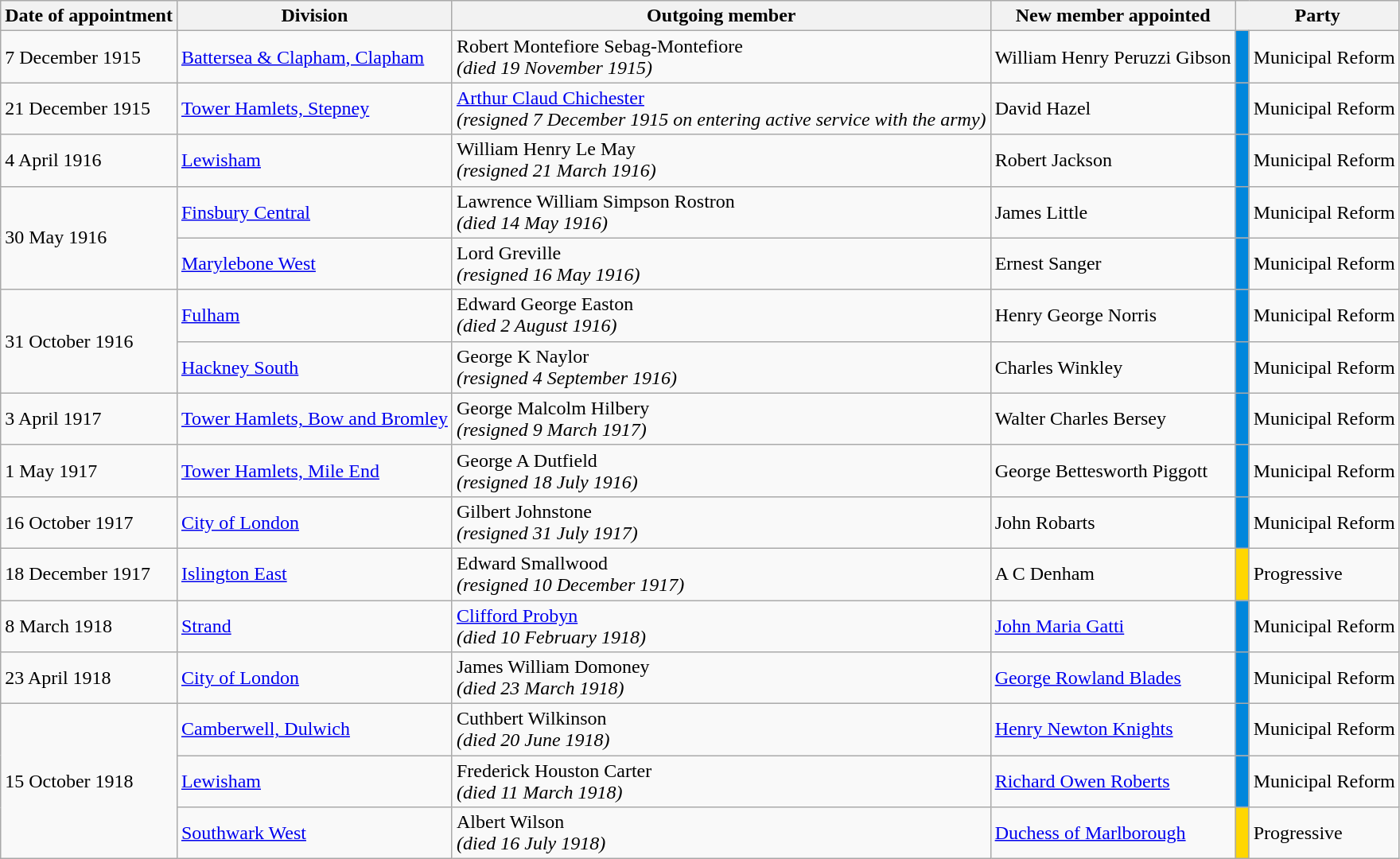<table class="wikitable">
<tr>
<th>Date of appointment</th>
<th>Division</th>
<th>Outgoing member</th>
<th>New member appointed</th>
<th colspan=2>Party</th>
</tr>
<tr>
<td>7 December 1915</td>
<td><a href='#'>Battersea & Clapham, Clapham</a></td>
<td>Robert Montefiore Sebag-Montefiore <br><em>(died 19 November 1915)</em></td>
<td>William Henry Peruzzi Gibson</td>
<td bgcolor=#0087DC> </td>
<td>Municipal Reform</td>
</tr>
<tr>
<td>21 December 1915</td>
<td><a href='#'>Tower Hamlets, Stepney</a></td>
<td><a href='#'>Arthur Claud Chichester</a> <br><em>(resigned 7 December 1915 on entering active service with the army)</em></td>
<td>David Hazel</td>
<td bgcolor=#0087DC> </td>
<td>Municipal Reform</td>
</tr>
<tr>
<td>4 April 1916</td>
<td><a href='#'>Lewisham</a></td>
<td>William Henry Le May<br><em>(resigned 21 March 1916)</em></td>
<td>Robert Jackson</td>
<td bgcolor=#0087DC> </td>
<td>Municipal Reform</td>
</tr>
<tr>
<td rowspan=2>30 May 1916</td>
<td><a href='#'>Finsbury Central</a></td>
<td>Lawrence William Simpson Rostron<br><em>(died 14 May 1916)</em></td>
<td>James Little</td>
<td bgcolor=#0087DC> </td>
<td>Municipal Reform</td>
</tr>
<tr>
<td><a href='#'>Marylebone West</a></td>
<td>Lord Greville<br><em>(resigned 16 May 1916)</em></td>
<td>Ernest Sanger</td>
<td bgcolor=#0087DC> </td>
<td>Municipal Reform</td>
</tr>
<tr>
<td rowspan=2>31 October 1916</td>
<td><a href='#'>Fulham</a></td>
<td>Edward George Easton<br><em>(died 2 August 1916)</em></td>
<td>Henry George Norris</td>
<td bgcolor=#0087DC> </td>
<td>Municipal Reform</td>
</tr>
<tr>
<td><a href='#'>Hackney South</a></td>
<td>George K Naylor<br><em>(resigned 4 September 1916)</em></td>
<td>Charles Winkley</td>
<td bgcolor=#0087DC> </td>
<td>Municipal Reform</td>
</tr>
<tr>
<td>3 April 1917</td>
<td><a href='#'>Tower Hamlets, Bow and Bromley</a></td>
<td>George Malcolm Hilbery<br><em>(resigned 9 March 1917)</em></td>
<td>Walter Charles Bersey</td>
<td bgcolor=#0087DC> </td>
<td>Municipal Reform</td>
</tr>
<tr>
<td>1 May 1917</td>
<td><a href='#'>Tower Hamlets, Mile End</a></td>
<td>George A Dutfield<br><em>(resigned 18 July 1916)</em></td>
<td>George Bettesworth Piggott</td>
<td bgcolor=#0087DC> </td>
<td>Municipal Reform</td>
</tr>
<tr>
<td>16 October 1917</td>
<td><a href='#'>City of London</a></td>
<td>Gilbert Johnstone<br><em>(resigned 31 July 1917)</em></td>
<td>John Robarts</td>
<td bgcolor=#0087DC> </td>
<td>Municipal Reform</td>
</tr>
<tr>
<td>18 December 1917</td>
<td><a href='#'>Islington East</a></td>
<td>Edward Smallwood<br><em>(resigned 10 December 1917)</em></td>
<td>A C Denham</td>
<td bgcolor=#ffd700> </td>
<td>Progressive</td>
</tr>
<tr>
<td>8 March 1918</td>
<td><a href='#'>Strand</a></td>
<td><a href='#'>Clifford Probyn</a><br><em>(died 10 February 1918)</em></td>
<td><a href='#'>John Maria Gatti</a></td>
<td bgcolor=#0087DC> </td>
<td>Municipal Reform</td>
</tr>
<tr>
<td>23 April 1918</td>
<td><a href='#'>City of London</a></td>
<td>James William Domoney<br><em>(died 23 March 1918)</em></td>
<td><a href='#'>George Rowland Blades</a></td>
<td bgcolor=#0087DC> </td>
<td>Municipal Reform</td>
</tr>
<tr>
<td rowspan=3>15 October 1918</td>
<td><a href='#'>Camberwell, Dulwich</a></td>
<td>Cuthbert Wilkinson<br><em>(died 20 June 1918)</em></td>
<td><a href='#'>Henry Newton Knights</a></td>
<td bgcolor=#0087DC> </td>
<td>Municipal Reform</td>
</tr>
<tr>
<td><a href='#'>Lewisham</a></td>
<td>Frederick Houston Carter<br><em>(died 11 March 1918)</em></td>
<td><a href='#'>Richard Owen Roberts</a></td>
<td bgcolor=#0087DC> </td>
<td>Municipal Reform</td>
</tr>
<tr>
<td><a href='#'>Southwark West</a></td>
<td>Albert Wilson<br><em>(died 16 July 1918)</em></td>
<td><a href='#'>Duchess of Marlborough</a></td>
<td bgcolor=#ffd700> </td>
<td>Progressive</td>
</tr>
</table>
